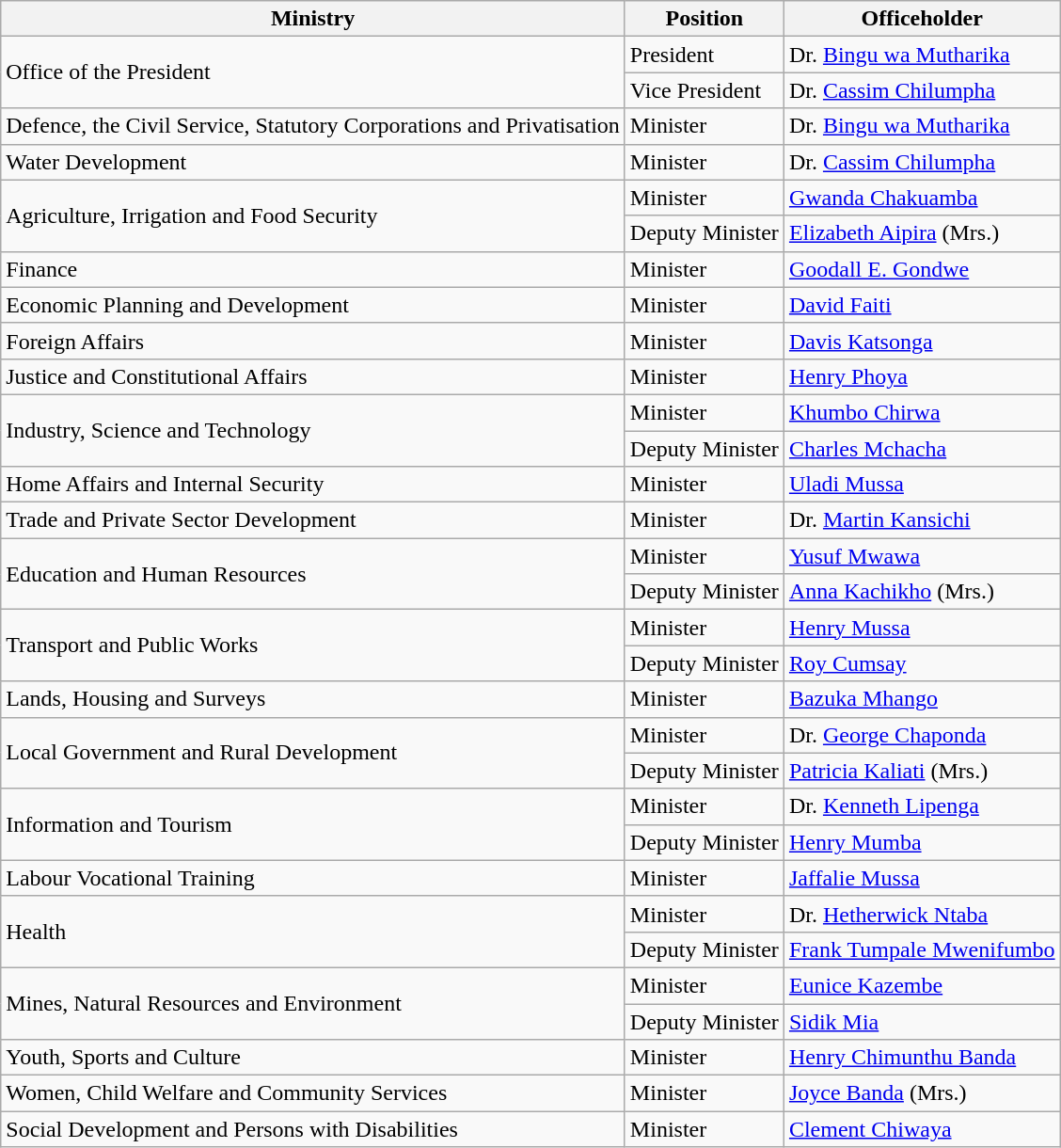<table class="wikitable">
<tr>
<th>Ministry</th>
<th>Position</th>
<th>Officeholder</th>
</tr>
<tr>
<td rowspan="2">Office of the President</td>
<td>President</td>
<td>Dr. <a href='#'>Bingu wa Mutharika</a></td>
</tr>
<tr>
<td>Vice President</td>
<td>Dr. <a href='#'>Cassim Chilumpha</a></td>
</tr>
<tr>
<td>Defence, the Civil Service, Statutory Corporations and Privatisation</td>
<td>Minister</td>
<td>Dr. <a href='#'>Bingu wa Mutharika</a></td>
</tr>
<tr>
<td>Water Development</td>
<td>Minister</td>
<td>Dr. <a href='#'>Cassim Chilumpha</a></td>
</tr>
<tr>
<td rowspan="2">Agriculture, Irrigation and Food Security</td>
<td>Minister</td>
<td><a href='#'>Gwanda Chakuamba</a></td>
</tr>
<tr>
<td>Deputy Minister</td>
<td><a href='#'>Elizabeth Aipira</a> (Mrs.)</td>
</tr>
<tr>
<td>Finance</td>
<td>Minister</td>
<td><a href='#'>Goodall E. Gondwe</a></td>
</tr>
<tr>
<td>Economic Planning and Development</td>
<td>Minister</td>
<td><a href='#'>David Faiti</a></td>
</tr>
<tr>
<td>Foreign Affairs</td>
<td>Minister</td>
<td><a href='#'>Davis Katsonga</a></td>
</tr>
<tr>
<td>Justice and Constitutional Affairs</td>
<td>Minister</td>
<td><a href='#'>Henry Phoya</a></td>
</tr>
<tr>
<td rowspan="2">Industry, Science and Technology</td>
<td>Minister</td>
<td><a href='#'>Khumbo Chirwa</a></td>
</tr>
<tr>
<td>Deputy Minister</td>
<td><a href='#'>Charles Mchacha</a></td>
</tr>
<tr>
<td>Home Affairs and Internal Security</td>
<td>Minister</td>
<td><a href='#'>Uladi Mussa</a></td>
</tr>
<tr>
<td>Trade and Private Sector Development</td>
<td>Minister</td>
<td>Dr. <a href='#'>Martin Kansichi</a></td>
</tr>
<tr>
<td rowspan="2">Education and Human Resources</td>
<td>Minister</td>
<td><a href='#'>Yusuf Mwawa</a></td>
</tr>
<tr>
<td>Deputy Minister</td>
<td><a href='#'>Anna Kachikho</a> (Mrs.)</td>
</tr>
<tr>
<td rowspan="2">Transport and Public Works</td>
<td>Minister</td>
<td><a href='#'>Henry Mussa</a></td>
</tr>
<tr>
<td>Deputy Minister</td>
<td><a href='#'>Roy Cumsay</a></td>
</tr>
<tr>
<td>Lands, Housing and Surveys</td>
<td>Minister</td>
<td><a href='#'>Bazuka Mhango</a></td>
</tr>
<tr>
<td rowspan="2">Local Government and Rural Development</td>
<td>Minister</td>
<td>Dr. <a href='#'>George Chaponda</a></td>
</tr>
<tr>
<td>Deputy Minister</td>
<td><a href='#'>Patricia Kaliati</a> (Mrs.)</td>
</tr>
<tr>
<td rowspan="2">Information and Tourism</td>
<td>Minister</td>
<td>Dr. <a href='#'>Kenneth Lipenga</a></td>
</tr>
<tr>
<td>Deputy Minister</td>
<td><a href='#'>Henry Mumba</a></td>
</tr>
<tr>
<td>Labour Vocational Training</td>
<td>Minister</td>
<td><a href='#'>Jaffalie Mussa</a></td>
</tr>
<tr>
<td rowspan="2">Health</td>
<td>Minister</td>
<td>Dr. <a href='#'>Hetherwick Ntaba</a></td>
</tr>
<tr>
<td>Deputy Minister</td>
<td><a href='#'>Frank Tumpale Mwenifumbo</a></td>
</tr>
<tr>
<td rowspan="2">Mines, Natural Resources and Environment</td>
<td>Minister</td>
<td><a href='#'>Eunice Kazembe</a></td>
</tr>
<tr>
<td>Deputy Minister</td>
<td><a href='#'>Sidik Mia</a></td>
</tr>
<tr>
<td>Youth, Sports and Culture</td>
<td>Minister</td>
<td><a href='#'>Henry Chimunthu Banda</a></td>
</tr>
<tr>
<td>Women, Child Welfare and Community Services</td>
<td>Minister</td>
<td><a href='#'>Joyce Banda</a> (Mrs.)</td>
</tr>
<tr>
<td>Social Development and Persons with Disabilities</td>
<td>Minister</td>
<td><a href='#'>Clement Chiwaya</a></td>
</tr>
</table>
